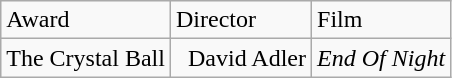<table class="wikitable">
<tr>
<td>Award</td>
<td>Director</td>
<td>Film</td>
</tr>
<tr>
<td>The Crystal Ball</td>
<td>  David Adler</td>
<td><em>End Of Night</em></td>
</tr>
</table>
